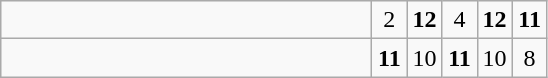<table class="wikitable">
<tr>
<td style="width:15em"></td>
<td align=center style="width:1em">2</td>
<td align=center style="width:1em"><strong>12</strong></td>
<td align=center style="width:1em">4</td>
<td align=center style="width:1em"><strong>12</strong></td>
<td align=center style="width:1em"><strong>11</strong></td>
</tr>
<tr>
<td style="width:15em"></td>
<td align=center style="width:1em"><strong>11</strong></td>
<td align=center style="width:1em">10</td>
<td align=center style="width:1em"><strong>11</strong></td>
<td align=center style="width:1em">10</td>
<td align=center style="width:1em">8</td>
</tr>
</table>
